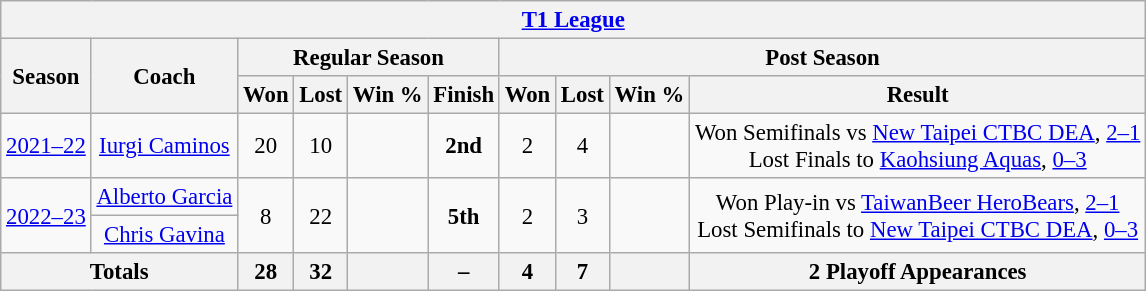<table class=wikitable style="font-size: 95%; text-align:center;">
<tr>
<th colspan=10><a href='#'>T1 League</a></th>
</tr>
<tr>
<th rowspan=2>Season</th>
<th rowspan=2>Coach</th>
<th colspan="4">Regular Season</th>
<th colspan="4">Post Season</th>
</tr>
<tr>
<th>Won</th>
<th>Lost</th>
<th>Win %</th>
<th>Finish</th>
<th>Won</th>
<th>Lost</th>
<th>Win %</th>
<th>Result</th>
</tr>
<tr>
<td><a href='#'>2021–22</a></td>
<td><a href='#'>Iurgi Caminos</a></td>
<td>20</td>
<td>10</td>
<td></td>
<td><strong>2nd</strong></td>
<td>2</td>
<td>4</td>
<td></td>
<td>Won Semifinals vs <a href='#'>New Taipei CTBC DEA</a>, <a href='#'>2–1</a><br>Lost Finals to <a href='#'>Kaohsiung Aquas</a>, <a href='#'>0–3</a></td>
</tr>
<tr>
<td rowspan=2><a href='#'>2022–23</a></td>
<td><a href='#'>Alberto Garcia</a></td>
<td rowspan=2>8</td>
<td rowspan=2>22</td>
<td rowspan=2></td>
<td rowspan="2"><strong>5th</strong></td>
<td rowspan="2">2</td>
<td rowspan="2">3</td>
<td rowspan="2"></td>
<td rowspan="2">Won Play-in vs <a href='#'>TaiwanBeer HeroBears</a>, <a href='#'>2–1</a><br>Lost Semifinals to <a href='#'>New Taipei CTBC DEA</a>, <a href='#'>0–3</a></td>
</tr>
<tr>
<td><a href='#'>Chris Gavina</a></td>
</tr>
<tr>
<th colspan=2>Totals</th>
<th>28</th>
<th>32</th>
<th></th>
<th>–</th>
<th>4</th>
<th>7</th>
<th></th>
<th>2 Playoff Appearances</th>
</tr>
</table>
